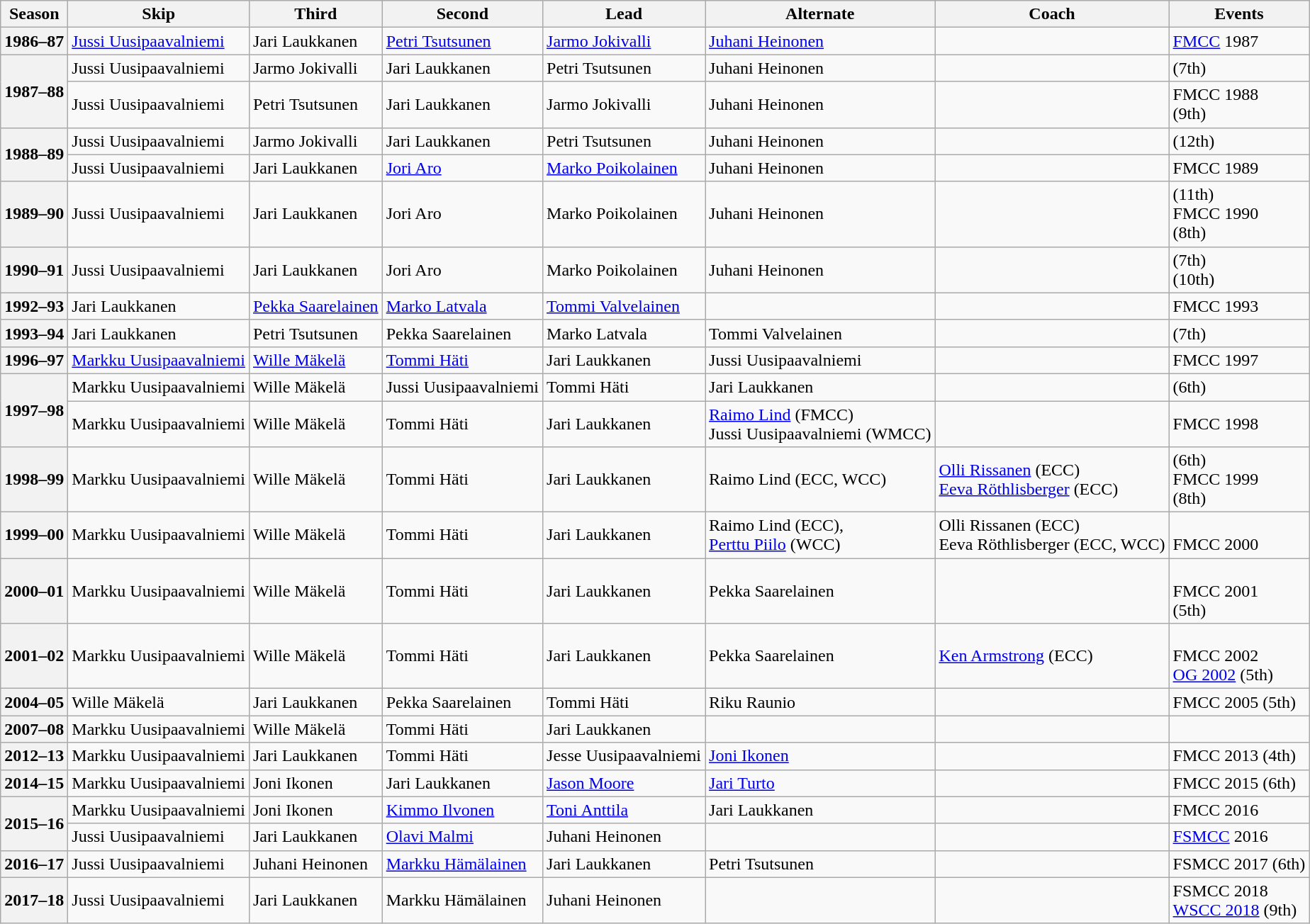<table class="wikitable">
<tr>
<th scope="col">Season</th>
<th scope="col">Skip</th>
<th scope="col">Third</th>
<th scope="col">Second</th>
<th scope="col">Lead</th>
<th scope="col">Alternate</th>
<th scope="col">Coach</th>
<th scope="col">Events</th>
</tr>
<tr>
<th scope="row">1986–87</th>
<td><a href='#'>Jussi Uusipaavalniemi</a></td>
<td>Jari Laukkanen</td>
<td><a href='#'>Petri Tsutsunen</a></td>
<td><a href='#'>Jarmo Jokivalli</a></td>
<td><a href='#'>Juhani Heinonen</a></td>
<td></td>
<td><a href='#'>FMCC</a> 1987 </td>
</tr>
<tr>
<th scope="row" rowspan=2>1987–88</th>
<td>Jussi Uusipaavalniemi</td>
<td>Jarmo Jokivalli</td>
<td>Jari Laukkanen</td>
<td>Petri Tsutsunen</td>
<td>Juhani Heinonen</td>
<td></td>
<td> (7th)</td>
</tr>
<tr>
<td>Jussi Uusipaavalniemi</td>
<td>Petri Tsutsunen</td>
<td>Jari Laukkanen</td>
<td>Jarmo Jokivalli</td>
<td>Juhani Heinonen</td>
<td></td>
<td>FMCC 1988 <br> (9th)</td>
</tr>
<tr>
<th scope="row" rowspan=2>1988–89</th>
<td>Jussi Uusipaavalniemi</td>
<td>Jarmo Jokivalli</td>
<td>Jari Laukkanen</td>
<td>Petri Tsutsunen</td>
<td>Juhani Heinonen</td>
<td></td>
<td> (12th)</td>
</tr>
<tr>
<td>Jussi Uusipaavalniemi</td>
<td>Jari Laukkanen</td>
<td><a href='#'>Jori Aro</a></td>
<td><a href='#'>Marko Poikolainen</a></td>
<td>Juhani Heinonen</td>
<td></td>
<td>FMCC 1989 </td>
</tr>
<tr>
<th scope="row">1989–90</th>
<td>Jussi Uusipaavalniemi</td>
<td>Jari Laukkanen</td>
<td>Jori Aro</td>
<td>Marko Poikolainen</td>
<td>Juhani Heinonen</td>
<td></td>
<td> (11th)<br>FMCC 1990 <br> (8th)</td>
</tr>
<tr>
<th scope="row">1990–91</th>
<td>Jussi Uusipaavalniemi</td>
<td>Jari Laukkanen</td>
<td>Jori Aro</td>
<td>Marko Poikolainen</td>
<td>Juhani Heinonen</td>
<td></td>
<td> (7th)<br> (10th)</td>
</tr>
<tr>
<th scope="row">1992–93</th>
<td>Jari Laukkanen</td>
<td><a href='#'>Pekka Saarelainen</a></td>
<td><a href='#'>Marko Latvala</a></td>
<td><a href='#'>Tommi Valvelainen</a></td>
<td></td>
<td></td>
<td>FMCC 1993 </td>
</tr>
<tr>
<th scope="row">1993–94</th>
<td>Jari Laukkanen</td>
<td>Petri Tsutsunen</td>
<td>Pekka Saarelainen</td>
<td>Marko Latvala</td>
<td>Tommi Valvelainen</td>
<td></td>
<td> (7th)</td>
</tr>
<tr>
<th scope="row">1996–97</th>
<td><a href='#'>Markku Uusipaavalniemi</a></td>
<td><a href='#'>Wille Mäkelä</a></td>
<td><a href='#'>Tommi Häti</a></td>
<td>Jari Laukkanen</td>
<td>Jussi Uusipaavalniemi</td>
<td></td>
<td>FMCC 1997 </td>
</tr>
<tr>
<th scope="row" rowspan=2>1997–98</th>
<td>Markku Uusipaavalniemi</td>
<td>Wille Mäkelä</td>
<td>Jussi Uusipaavalniemi</td>
<td>Tommi Häti</td>
<td>Jari Laukkanen</td>
<td></td>
<td> (6th)</td>
</tr>
<tr>
<td>Markku Uusipaavalniemi</td>
<td>Wille Mäkelä</td>
<td>Tommi Häti</td>
<td>Jari Laukkanen</td>
<td><a href='#'>Raimo Lind</a> (FMCC)<br>Jussi Uusipaavalniemi (WMCC)</td>
<td></td>
<td>FMCC 1998 <br> </td>
</tr>
<tr>
<th scope="row">1998–99</th>
<td>Markku Uusipaavalniemi</td>
<td>Wille Mäkelä</td>
<td>Tommi Häti</td>
<td>Jari Laukkanen</td>
<td>Raimo Lind (ECC, WCC)</td>
<td><a href='#'>Olli Rissanen</a> (ECC)<br><a href='#'>Eeva Röthlisberger</a> (ECC)</td>
<td> (6th)<br>FMCC 1999 <br> (8th)</td>
</tr>
<tr>
<th scope="row">1999–00</th>
<td>Markku Uusipaavalniemi</td>
<td>Wille Mäkelä</td>
<td>Tommi Häti</td>
<td>Jari Laukkanen</td>
<td>Raimo Lind (ECC),<br><a href='#'>Perttu Piilo</a> (WCC)</td>
<td>Olli Rissanen (ECC)<br>Eeva Röthlisberger (ECC, WCC)</td>
<td> <br>FMCC 2000 <br> </td>
</tr>
<tr>
<th scope="row">2000–01</th>
<td>Markku Uusipaavalniemi</td>
<td>Wille Mäkelä</td>
<td>Tommi Häti</td>
<td>Jari Laukkanen</td>
<td>Pekka Saarelainen</td>
<td></td>
<td> <br>FMCC 2001 <br> (5th)</td>
</tr>
<tr>
<th scope="row">2001–02</th>
<td>Markku Uusipaavalniemi</td>
<td>Wille Mäkelä</td>
<td>Tommi Häti</td>
<td>Jari Laukkanen</td>
<td>Pekka Saarelainen</td>
<td><a href='#'>Ken Armstrong</a> (ECC)</td>
<td> <br>FMCC 2002 <br><a href='#'>OG 2002</a> (5th)</td>
</tr>
<tr>
<th scope="row">2004–05</th>
<td>Wille Mäkelä</td>
<td>Jari Laukkanen</td>
<td>Pekka Saarelainen</td>
<td>Tommi Häti</td>
<td>Riku Raunio</td>
<td></td>
<td>FMCC 2005 (5th)</td>
</tr>
<tr>
<th scope="row">2007–08</th>
<td>Markku Uusipaavalniemi</td>
<td>Wille Mäkelä</td>
<td>Tommi Häti</td>
<td>Jari Laukkanen</td>
<td></td>
<td></td>
<td></td>
</tr>
<tr>
<th scope="row">2012–13</th>
<td>Markku Uusipaavalniemi</td>
<td>Jari Laukkanen</td>
<td>Tommi Häti</td>
<td>Jesse Uusipaavalniemi</td>
<td><a href='#'>Joni Ikonen</a></td>
<td></td>
<td>FMCC 2013 (4th)</td>
</tr>
<tr>
<th scope="row">2014–15</th>
<td>Markku Uusipaavalniemi</td>
<td>Joni Ikonen</td>
<td>Jari Laukkanen</td>
<td><a href='#'>Jason Moore</a></td>
<td><a href='#'>Jari Turto</a></td>
<td></td>
<td>FMCC 2015 (6th)</td>
</tr>
<tr>
<th scope="row" rowspan=2>2015–16</th>
<td>Markku Uusipaavalniemi</td>
<td>Joni Ikonen</td>
<td><a href='#'>Kimmo Ilvonen</a></td>
<td><a href='#'>Toni Anttila</a></td>
<td>Jari Laukkanen</td>
<td></td>
<td>FMCC 2016 </td>
</tr>
<tr>
<td>Jussi Uusipaavalniemi</td>
<td>Jari Laukkanen</td>
<td><a href='#'>Olavi Malmi</a></td>
<td>Juhani Heinonen</td>
<td></td>
<td></td>
<td><a href='#'>FSMCC</a> 2016 </td>
</tr>
<tr>
<th scope="row">2016–17</th>
<td>Jussi Uusipaavalniemi</td>
<td>Juhani Heinonen</td>
<td><a href='#'>Markku Hämälainen</a></td>
<td>Jari Laukkanen</td>
<td>Petri Tsutsunen</td>
<td></td>
<td>FSMCC 2017 (6th)</td>
</tr>
<tr>
<th scope="row">2017–18</th>
<td>Jussi Uusipaavalniemi</td>
<td>Jari Laukkanen</td>
<td>Markku Hämälainen</td>
<td>Juhani Heinonen</td>
<td></td>
<td></td>
<td>FSMCC 2018 <br><a href='#'>WSCC 2018</a> (9th)</td>
</tr>
</table>
